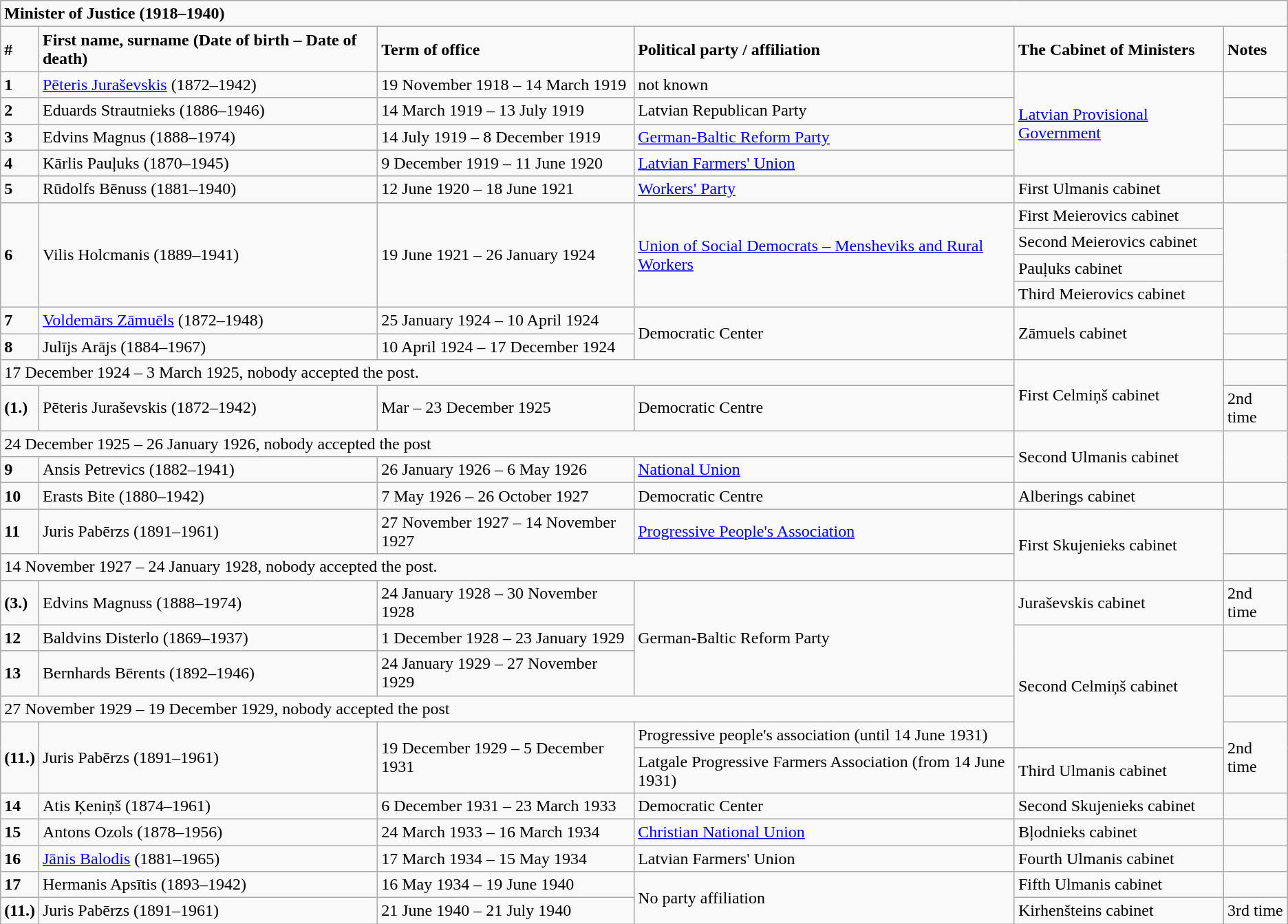<table class="wikitable">
<tr>
<td colspan="7"><strong>Minister of Justice (1918–1940)</strong></td>
</tr>
<tr>
<td><strong>#</strong></td>
<td><strong>First name, surname (Date of birth – Date of death)</strong></td>
<td><strong>Term of office</strong></td>
<td><strong>Political party / affiliation</strong></td>
<td><strong>The Cabinet of Ministers</strong></td>
<td><strong>Notes</strong></td>
</tr>
<tr>
<td><strong>1</strong></td>
<td><a href='#'>Pēteris Juraševskis</a> (1872–1942)</td>
<td>19 November 1918 – 14 March 1919</td>
<td>not known</td>
<td rowspan="4"><a href='#'>Latvian Provisional Government</a></td>
<td></td>
</tr>
<tr>
<td><strong>2</strong></td>
<td>Eduards Strautnieks (1886–1946)</td>
<td>14 March 1919 – 13 July 1919</td>
<td>Latvian Republican Party</td>
<td></td>
</tr>
<tr>
<td><strong>3</strong></td>
<td>Edvins Magnus (1888–1974)</td>
<td>14 July 1919 – 8 December 1919</td>
<td><a href='#'>German-Baltic Reform Party</a></td>
<td></td>
</tr>
<tr>
<td><strong>4</strong></td>
<td>Kārlis Pauļuks (1870–1945)</td>
<td>9 December 1919 – 11 June 1920</td>
<td><a href='#'>Latvian Farmers' Union</a></td>
<td></td>
</tr>
<tr>
<td><strong>5</strong></td>
<td>Rūdolfs Bēnuss (1881–1940)</td>
<td>12 June 1920 – 18 June 1921</td>
<td><a href='#'>Workers' Party</a></td>
<td>First Ulmanis cabinet</td>
<td></td>
</tr>
<tr>
<td rowspan="4"><strong>6</strong></td>
<td rowspan="4">Vilis Holcmanis (1889–1941)</td>
<td rowspan="4">19 June 1921 – 26 January 1924</td>
<td rowspan="4"><a href='#'>Union of Social Democrats – Mensheviks and Rural Workers</a></td>
<td>First Meierovics cabinet</td>
<td rowspan="4"></td>
</tr>
<tr>
<td>Second Meierovics cabinet</td>
</tr>
<tr>
<td>Pauļuks cabinet</td>
</tr>
<tr>
<td>Third Meierovics cabinet</td>
</tr>
<tr>
<td><strong>7</strong></td>
<td><a href='#'>Voldemārs Zāmuēls</a> (1872–1948)</td>
<td>25 January 1924 – 10 April 1924</td>
<td rowspan="2">Democratic Center</td>
<td rowspan="2">Zāmuels cabinet</td>
<td></td>
</tr>
<tr>
<td><strong>8</strong></td>
<td>Julījs Arājs (1884–1967)</td>
<td>10 April 1924 – 17 December 1924</td>
<td></td>
</tr>
<tr>
<td colspan="4">17 December 1924 – 3 March 1925, nobody accepted the post.</td>
<td rowspan="2">First Celmiņš cabinet</td>
</tr>
<tr>
<td><strong>(1.)</strong></td>
<td>Pēteris Juraševskis (1872–1942)</td>
<td>Mar – 23 December 1925</td>
<td>Democratic Centre</td>
<td>2nd time</td>
</tr>
<tr>
<td colspan="4">24 December 1925 – 26 January 1926, nobody accepted the post</td>
<td rowspan="2">Second Ulmanis cabinet</td>
</tr>
<tr>
<td><strong>9</strong></td>
<td>Ansis Petrevics (1882–1941)</td>
<td>26 January 1926 – 6 May 1926</td>
<td><a href='#'>National Union</a></td>
</tr>
<tr>
<td><strong>10</strong></td>
<td>Erasts Bite (1880–1942)</td>
<td>7 May 1926 – 26 October 1927</td>
<td>Democratic Centre</td>
<td rowspan="2">Alberings cabinet</td>
<td></td>
</tr>
<tr>
<td rowspan="2"><strong>11</strong></td>
<td rowspan="2">Juris Pabērzs (1891–1961)</td>
<td rowspan="2">27 November 1927 – 14 November 1927</td>
<td rowspan="2"><a href='#'>Progressive People's Association</a></td>
<td rowspan="2"></td>
</tr>
<tr>
<td rowspan="2">First Skujenieks cabinet</td>
</tr>
<tr>
<td colspan="4">14 November 1927 – 24 January 1928, nobody accepted the post.</td>
</tr>
<tr>
<td><strong>(3.)</strong></td>
<td>Edvins Magnuss (1888–1974)</td>
<td>24 January 1928 – 30 November 1928</td>
<td rowspan="3">German-Baltic Reform Party</td>
<td>Juraševskis cabinet</td>
<td>2nd time</td>
</tr>
<tr>
<td><strong>12</strong></td>
<td>Baldvins Disterlo (1869–1937)</td>
<td>1 December 1928 – 23 January 1929</td>
<td rowspan="4">Second Celmiņš cabinet</td>
<td></td>
</tr>
<tr>
<td><strong>13</strong></td>
<td>Bernhards Bērents (1892–1946)</td>
<td>24 January 1929 – 27 November 1929</td>
<td></td>
</tr>
<tr>
<td colspan="5">27 November 1929 – 19 December 1929, nobody accepted the post</td>
</tr>
<tr>
<td rowspan="2"><strong>(11.)</strong></td>
<td rowspan="2">Juris Pabērzs (1891–1961)</td>
<td rowspan="2">19 December 1929 – 5 December 1931</td>
<td>Progressive people's association (until 14 June 1931)</td>
<td rowspan="2">2nd time</td>
</tr>
<tr>
<td>Latgale Progressive Farmers Association (from 14 June 1931)</td>
<td>Third Ulmanis cabinet</td>
</tr>
<tr>
<td><strong>14</strong></td>
<td>Atis Ķeniņš (1874–1961)</td>
<td>6 December 1931 – 23 March 1933</td>
<td>Democratic Center</td>
<td>Second Skujenieks cabinet</td>
<td></td>
</tr>
<tr>
<td><strong>15</strong></td>
<td>Antons Ozols (1878–1956)</td>
<td>24 March 1933 – 16 March 1934</td>
<td><a href='#'>Christian National Union</a></td>
<td>Bļodnieks cabinet</td>
<td></td>
</tr>
<tr>
<td><strong>16</strong></td>
<td><a href='#'>Jānis Balodis</a> (1881–1965)</td>
<td>17 March 1934 – 15 May 1934</td>
<td>Latvian Farmers' Union</td>
<td>Fourth Ulmanis cabinet</td>
<td></td>
</tr>
<tr>
<td><strong>17</strong></td>
<td>Hermanis Apsītis (1893–1942)</td>
<td>16 May 1934 – 19 June 1940</td>
<td rowspan="2">No party affiliation</td>
<td>Fifth Ulmanis cabinet</td>
<td></td>
</tr>
<tr>
<td><strong>(11.)</strong></td>
<td>Juris Pabērzs (1891–1961)</td>
<td>21 June 1940 – 21 July 1940</td>
<td>Kirhenšteins cabinet</td>
<td>3rd time</td>
</tr>
</table>
